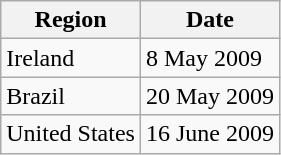<table class="wikitable">
<tr>
<th>Region</th>
<th>Date</th>
</tr>
<tr>
<td>Ireland</td>
<td>8 May 2009</td>
</tr>
<tr>
<td>Brazil</td>
<td>20 May 2009</td>
</tr>
<tr>
<td>United States</td>
<td>16 June 2009</td>
</tr>
</table>
